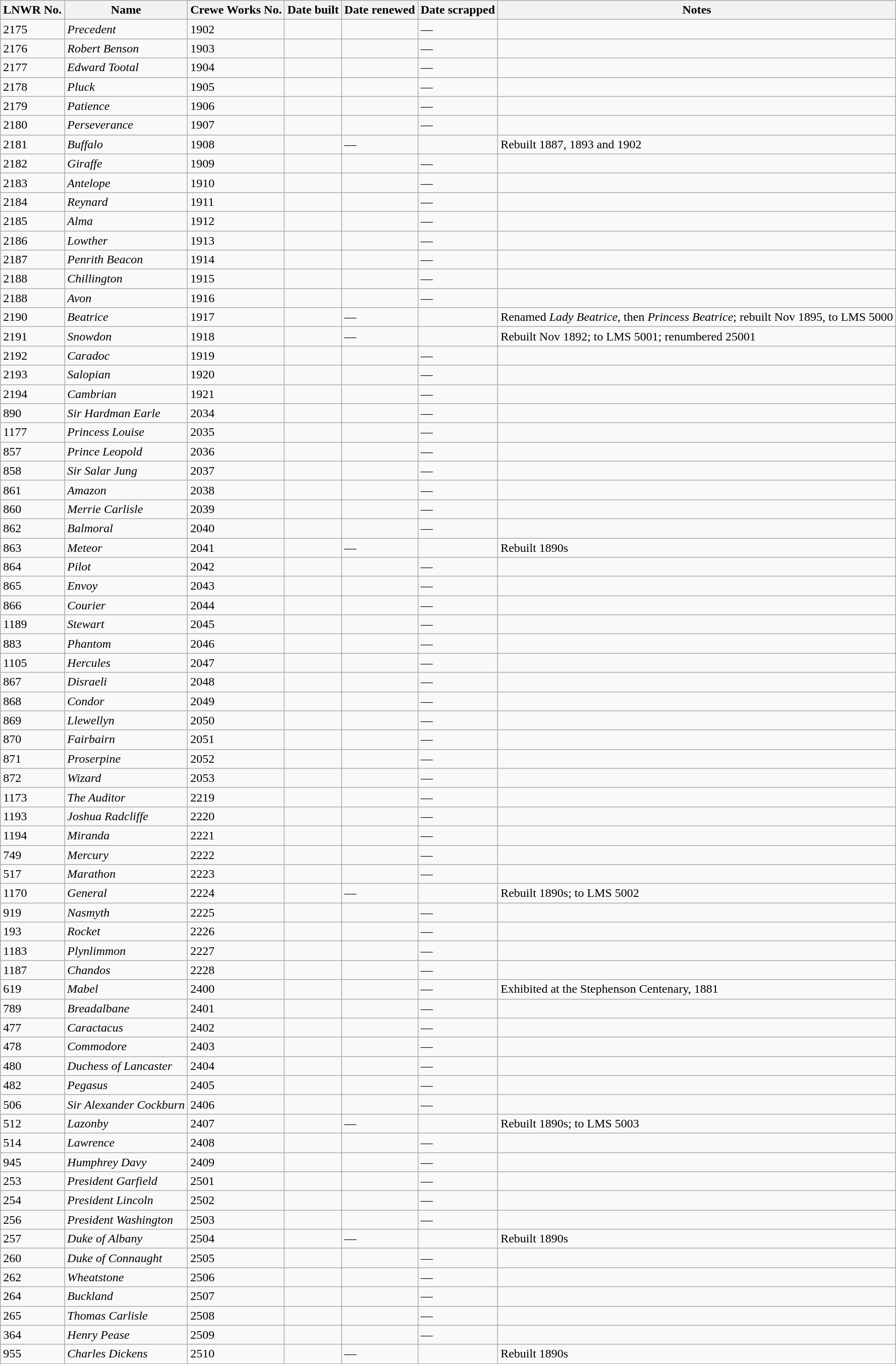<table class = "wikitable sortable collapsible collapsed">
<tr>
<th>LNWR No.</th>
<th>Name</th>
<th>Crewe Works No.</th>
<th>Date built</th>
<th>Date renewed</th>
<th>Date scrapped</th>
<th>Notes</th>
</tr>
<tr>
<td>2175</td>
<td><em>Precedent</em></td>
<td>1902</td>
<td></td>
<td></td>
<td>—</td>
<td></td>
</tr>
<tr>
<td>2176</td>
<td><em>Robert Benson</em></td>
<td>1903</td>
<td></td>
<td></td>
<td>—</td>
<td></td>
</tr>
<tr>
<td>2177</td>
<td><em>Edward Tootal </em></td>
<td>1904</td>
<td></td>
<td></td>
<td>—</td>
<td></td>
</tr>
<tr>
<td>2178</td>
<td><em>Pluck</em></td>
<td>1905</td>
<td></td>
<td></td>
<td>—</td>
<td></td>
</tr>
<tr>
<td>2179</td>
<td><em>Patience</em></td>
<td>1906</td>
<td></td>
<td></td>
<td>—</td>
<td></td>
</tr>
<tr>
<td>2180</td>
<td><em>Perseverance</em></td>
<td>1907</td>
<td></td>
<td></td>
<td>—</td>
<td></td>
</tr>
<tr>
<td>2181</td>
<td><em>Buffalo</em></td>
<td>1908</td>
<td></td>
<td>—</td>
<td></td>
<td>Rebuilt 1887, 1893 and 1902</td>
</tr>
<tr>
<td>2182</td>
<td><em>Giraffe</em></td>
<td>1909</td>
<td></td>
<td></td>
<td>—</td>
<td></td>
</tr>
<tr>
<td>2183</td>
<td><em>Antelope</em></td>
<td>1910</td>
<td></td>
<td></td>
<td>—</td>
<td></td>
</tr>
<tr>
<td>2184</td>
<td><em>Reynard</em></td>
<td>1911</td>
<td></td>
<td></td>
<td>—</td>
<td></td>
</tr>
<tr>
<td>2185</td>
<td><em>Alma</em></td>
<td>1912</td>
<td></td>
<td></td>
<td>—</td>
<td></td>
</tr>
<tr>
<td>2186</td>
<td><em>Lowther</em></td>
<td>1913</td>
<td></td>
<td></td>
<td>—</td>
<td></td>
</tr>
<tr>
<td>2187</td>
<td><em>Penrith Beacon</em></td>
<td>1914</td>
<td></td>
<td></td>
<td>—</td>
<td></td>
</tr>
<tr>
<td>2188</td>
<td><em>Chillington</em></td>
<td>1915</td>
<td></td>
<td></td>
<td>—</td>
<td></td>
</tr>
<tr>
<td>2188</td>
<td><em>Avon</em></td>
<td>1916</td>
<td></td>
<td></td>
<td>—</td>
<td></td>
</tr>
<tr>
<td>2190</td>
<td><em>Beatrice</em></td>
<td>1917</td>
<td></td>
<td>—</td>
<td></td>
<td>Renamed <em>Lady Beatrice</em>, then <em>Princess Beatrice</em>; rebuilt Nov 1895, to LMS 5000</td>
</tr>
<tr>
<td>2191</td>
<td><em>Snowdon</em></td>
<td>1918</td>
<td></td>
<td>—</td>
<td></td>
<td>Rebuilt Nov 1892; to LMS 5001; renumbered 25001</td>
</tr>
<tr>
<td>2192</td>
<td><em>Caradoc</em></td>
<td>1919</td>
<td></td>
<td></td>
<td>—</td>
<td></td>
</tr>
<tr>
<td>2193</td>
<td><em>Salopian</em></td>
<td>1920</td>
<td></td>
<td></td>
<td>—</td>
<td></td>
</tr>
<tr>
<td>2194</td>
<td><em>Cambrian</em></td>
<td>1921</td>
<td></td>
<td></td>
<td>—</td>
<td></td>
</tr>
<tr>
<td>890</td>
<td><em>Sir Hardman Earle</em></td>
<td>2034</td>
<td></td>
<td></td>
<td>—</td>
<td></td>
</tr>
<tr>
<td>1177</td>
<td><em>Princess Louise</em></td>
<td>2035</td>
<td></td>
<td></td>
<td>—</td>
<td></td>
</tr>
<tr>
<td>857</td>
<td><em>Prince Leopold</em></td>
<td>2036</td>
<td></td>
<td></td>
<td>—</td>
<td></td>
</tr>
<tr>
<td>858</td>
<td><em>Sir Salar Jung</em></td>
<td>2037</td>
<td></td>
<td></td>
<td>—</td>
<td></td>
</tr>
<tr>
<td>861</td>
<td><em>Amazon</em></td>
<td>2038</td>
<td></td>
<td></td>
<td>—</td>
<td></td>
</tr>
<tr>
<td>860</td>
<td><em>Merrie Carlisle</em></td>
<td>2039</td>
<td></td>
<td></td>
<td>—</td>
<td></td>
</tr>
<tr>
<td>862</td>
<td><em>Balmoral</em></td>
<td>2040</td>
<td></td>
<td></td>
<td>—</td>
<td></td>
</tr>
<tr>
<td>863</td>
<td><em>Meteor</em></td>
<td>2041</td>
<td></td>
<td>—</td>
<td></td>
<td>Rebuilt 1890s</td>
</tr>
<tr>
<td>864</td>
<td><em>Pilot</em></td>
<td>2042</td>
<td></td>
<td></td>
<td>—</td>
<td></td>
</tr>
<tr>
<td>865</td>
<td><em>Envoy</em></td>
<td>2043</td>
<td></td>
<td></td>
<td>—</td>
<td></td>
</tr>
<tr>
<td>866</td>
<td><em>Courier</em></td>
<td>2044</td>
<td></td>
<td></td>
<td>—</td>
<td></td>
</tr>
<tr>
<td>1189</td>
<td><em>Stewart</em></td>
<td>2045</td>
<td></td>
<td></td>
<td>—</td>
<td></td>
</tr>
<tr>
<td>883</td>
<td><em>Phantom</em></td>
<td>2046</td>
<td></td>
<td></td>
<td>—</td>
<td></td>
</tr>
<tr>
<td>1105</td>
<td><em>Hercules</em></td>
<td>2047</td>
<td></td>
<td></td>
<td>—</td>
<td></td>
</tr>
<tr>
<td>867</td>
<td><em>Disraeli</em></td>
<td>2048</td>
<td></td>
<td></td>
<td>—</td>
<td></td>
</tr>
<tr>
<td>868</td>
<td><em>Condor</em></td>
<td>2049</td>
<td></td>
<td></td>
<td>—</td>
<td></td>
</tr>
<tr>
<td>869</td>
<td><em>Llewellyn</em></td>
<td>2050</td>
<td></td>
<td></td>
<td>—</td>
<td></td>
</tr>
<tr>
<td>870</td>
<td><em>Fairbairn</em></td>
<td>2051</td>
<td></td>
<td></td>
<td>—</td>
<td></td>
</tr>
<tr>
<td>871</td>
<td><em>Proserpine</em></td>
<td>2052</td>
<td></td>
<td></td>
<td>—</td>
<td></td>
</tr>
<tr>
<td>872</td>
<td><em>Wizard</em></td>
<td>2053</td>
<td></td>
<td></td>
<td>—</td>
<td></td>
</tr>
<tr>
<td>1173</td>
<td><em>The Auditor</em></td>
<td>2219</td>
<td></td>
<td></td>
<td>—</td>
<td></td>
</tr>
<tr>
<td>1193</td>
<td><em>Joshua Radcliffe</em></td>
<td>2220</td>
<td></td>
<td></td>
<td>—</td>
<td></td>
</tr>
<tr>
<td>1194</td>
<td><em>Miranda</em></td>
<td>2221</td>
<td></td>
<td></td>
<td>—</td>
<td></td>
</tr>
<tr>
<td>749</td>
<td><em>Mercury</em></td>
<td>2222</td>
<td></td>
<td></td>
<td>—</td>
<td></td>
</tr>
<tr>
<td>517</td>
<td><em>Marathon</em></td>
<td>2223</td>
<td></td>
<td></td>
<td>—</td>
<td></td>
</tr>
<tr>
<td>1170</td>
<td><em>General</em></td>
<td>2224</td>
<td></td>
<td>—</td>
<td></td>
<td>Rebuilt 1890s; to LMS 5002</td>
</tr>
<tr>
<td>919</td>
<td><em>Nasmyth</em></td>
<td>2225</td>
<td></td>
<td></td>
<td>—</td>
<td></td>
</tr>
<tr>
<td>193</td>
<td><em>Rocket</em></td>
<td>2226</td>
<td></td>
<td></td>
<td>—</td>
<td></td>
</tr>
<tr>
<td>1183</td>
<td><em>Plynlimmon</em></td>
<td>2227</td>
<td></td>
<td></td>
<td>—</td>
<td></td>
</tr>
<tr>
<td>1187</td>
<td><em>Chandos</em></td>
<td>2228</td>
<td></td>
<td></td>
<td>—</td>
<td></td>
</tr>
<tr>
<td>619</td>
<td><em>Mabel</em></td>
<td>2400</td>
<td></td>
<td></td>
<td>—</td>
<td>Exhibited at the Stephenson Centenary, 1881</td>
</tr>
<tr>
<td>789</td>
<td><em>Breadalbane</em></td>
<td>2401</td>
<td></td>
<td></td>
<td>—</td>
<td></td>
</tr>
<tr>
<td>477</td>
<td><em>Caractacus</em></td>
<td>2402</td>
<td></td>
<td></td>
<td>—</td>
<td></td>
</tr>
<tr>
<td>478</td>
<td><em>Commodore</em></td>
<td>2403</td>
<td></td>
<td></td>
<td>—</td>
<td></td>
</tr>
<tr>
<td>480</td>
<td><em>Duchess of Lancaster</em></td>
<td>2404</td>
<td></td>
<td></td>
<td>—</td>
<td></td>
</tr>
<tr>
<td>482</td>
<td><em>Pegasus</em></td>
<td>2405</td>
<td></td>
<td></td>
<td>—</td>
<td></td>
</tr>
<tr>
<td>506</td>
<td><em>Sir Alexander Cockburn</em></td>
<td>2406</td>
<td></td>
<td></td>
<td>—</td>
<td></td>
</tr>
<tr>
<td>512</td>
<td><em>Lazonby</em></td>
<td>2407</td>
<td></td>
<td>—</td>
<td></td>
<td>Rebuilt 1890s; to LMS 5003</td>
</tr>
<tr>
<td>514</td>
<td><em>Lawrence</em></td>
<td>2408</td>
<td></td>
<td></td>
<td>—</td>
<td></td>
</tr>
<tr>
<td>945</td>
<td><em>Humphrey Davy</em></td>
<td>2409</td>
<td></td>
<td></td>
<td>—</td>
<td></td>
</tr>
<tr>
<td>253</td>
<td><em>President Garfield</em></td>
<td>2501</td>
<td></td>
<td></td>
<td>—</td>
<td></td>
</tr>
<tr>
<td>254</td>
<td><em>President Lincoln</em></td>
<td>2502</td>
<td></td>
<td></td>
<td>—</td>
<td></td>
</tr>
<tr>
<td>256</td>
<td><em>President Washington</em></td>
<td>2503</td>
<td></td>
<td></td>
<td>—</td>
<td></td>
</tr>
<tr>
<td>257</td>
<td><em>Duke of Albany</em></td>
<td>2504</td>
<td></td>
<td>—</td>
<td></td>
<td>Rebuilt 1890s</td>
</tr>
<tr>
<td>260</td>
<td><em>Duke of Connaught</em></td>
<td>2505</td>
<td></td>
<td></td>
<td>—</td>
<td></td>
</tr>
<tr>
<td>262</td>
<td><em>Wheatstone</em></td>
<td>2506</td>
<td></td>
<td></td>
<td>—</td>
<td></td>
</tr>
<tr>
<td>264</td>
<td><em>Buckland</em></td>
<td>2507</td>
<td></td>
<td></td>
<td>—</td>
<td></td>
</tr>
<tr>
<td>265</td>
<td><em>Thomas Carlisle</em></td>
<td>2508</td>
<td></td>
<td></td>
<td>—</td>
<td></td>
</tr>
<tr>
<td>364</td>
<td><em>Henry Pease</em></td>
<td>2509</td>
<td></td>
<td></td>
<td>—</td>
<td></td>
</tr>
<tr>
<td>955</td>
<td><em>Charles Dickens</em></td>
<td>2510</td>
<td></td>
<td>—</td>
<td></td>
<td>Rebuilt 1890s</td>
</tr>
</table>
